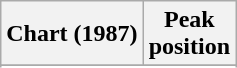<table class="wikitable plainrowheaders">
<tr>
<th>Chart (1987)</th>
<th>Peak<br>position</th>
</tr>
<tr>
</tr>
<tr>
</tr>
</table>
